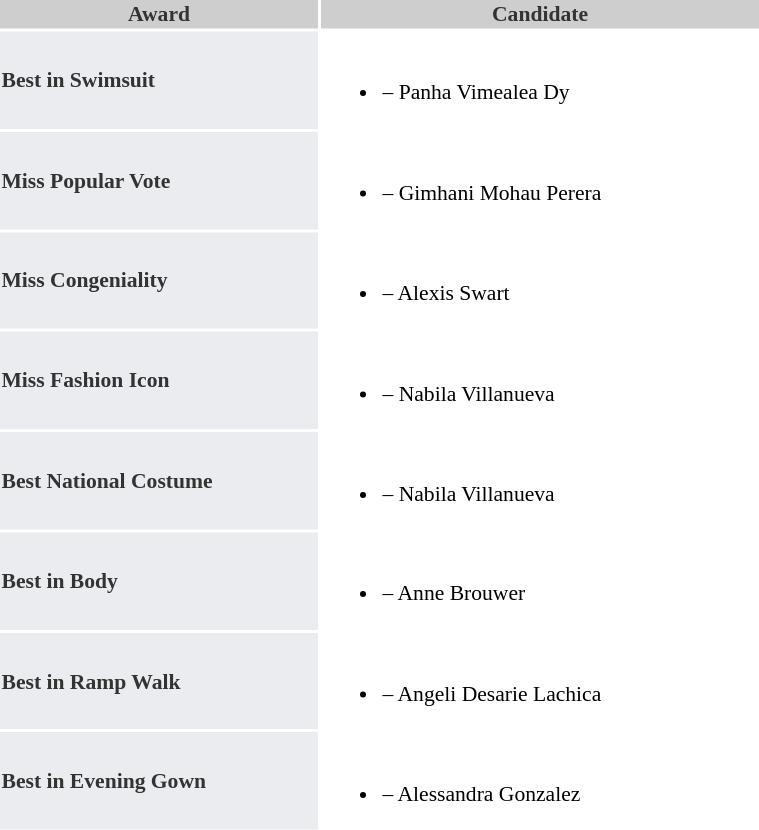<table class="toccolours" style="font-size: 90%">
<tr>
<th width=210px style = "background: #CECECE; color: #333333; text-align:center">Award</th>
<th width=290px style = "background: #CECECE; color: #333333; text-align:center">Candidate</th>
</tr>
<tr>
<td style = "background: #eaecf0; color:#333333; "><strong>Best in Swimsuit</strong></td>
<td><br><ul><li> – Panha Vimealea Dy</li></ul></td>
</tr>
<tr>
<td style = "background: #eaecf0; color:#333333; "><strong>Miss Popular Vote</strong></td>
<td><br><ul><li> – Gimhani Mohau Perera</li></ul></td>
</tr>
<tr>
<td style = "background: #eaecf0; color:#333333; "><strong>Miss Congeniality</strong></td>
<td><br><ul><li> – Alexis Swart</li></ul></td>
</tr>
<tr>
<td style = "background: #eaecf0; color:#333333; "><strong>Miss Fashion Icon</strong></td>
<td><br><ul><li> – Nabila Villanueva</li></ul></td>
</tr>
<tr>
<td style = "background: #eaecf0; color:#333333; "><strong>Best National Costume</strong></td>
<td><br><ul><li> – Nabila Villanueva</li></ul></td>
</tr>
<tr>
<td style = "background: #eaecf0; color:#333333; "><strong>Best in Body</strong></td>
<td><br><ul><li> – Anne Brouwer</li></ul></td>
</tr>
<tr>
<td style = "background: #eaecf0; color:#333333; "><strong>Best in Ramp Walk</strong></td>
<td><br><ul><li> – Angeli Desarie Lachica</li></ul></td>
</tr>
<tr>
<td style = "background: #eaecf0; color:#333333; "><strong>Best in Evening Gown</strong></td>
<td><br><ul><li> – Alessandra Gonzalez</li></ul></td>
</tr>
</table>
